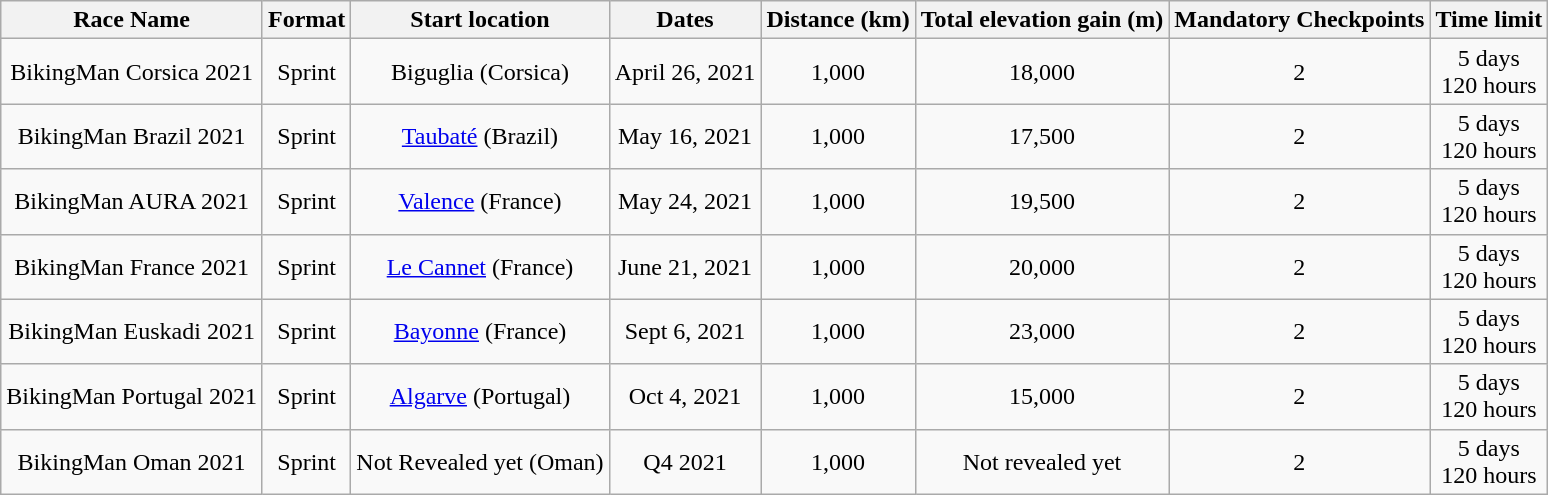<table class="wikitable" style="text-align: center;">
<tr>
<th>Race Name</th>
<th>Format</th>
<th>Start location</th>
<th>Dates</th>
<th>Distance (km)</th>
<th>Total elevation gain (m)</th>
<th>Mandatory Checkpoints</th>
<th>Time limit</th>
</tr>
<tr>
<td>BikingMan Corsica 2021</td>
<td>Sprint</td>
<td>Biguglia (Corsica) </td>
<td>April 26, 2021</td>
<td>1,000</td>
<td>18,000</td>
<td>2</td>
<td>5 days<br>120 hours</td>
</tr>
<tr>
<td>BikingMan Brazil 2021</td>
<td>Sprint</td>
<td><a href='#'>Taubaté</a> (Brazil) </td>
<td>May 16, 2021</td>
<td>1,000</td>
<td>17,500</td>
<td>2</td>
<td>5 days<br>120 hours</td>
</tr>
<tr>
<td>BikingMan AURA 2021</td>
<td>Sprint</td>
<td><a href='#'>Valence</a> (France) </td>
<td>May 24, 2021</td>
<td>1,000</td>
<td>19,500</td>
<td>2</td>
<td>5 days<br>120 hours</td>
</tr>
<tr>
<td>BikingMan France 2021</td>
<td>Sprint</td>
<td><a href='#'>Le Cannet</a> (France) </td>
<td>June 21, 2021</td>
<td>1,000</td>
<td>20,000</td>
<td>2</td>
<td>5 days<br>120 hours</td>
</tr>
<tr>
<td>BikingMan Euskadi 2021</td>
<td>Sprint</td>
<td><a href='#'>Bayonne</a> (France) </td>
<td>Sept 6, 2021</td>
<td>1,000</td>
<td>23,000</td>
<td>2</td>
<td>5 days<br>120 hours</td>
</tr>
<tr>
<td>BikingMan Portugal 2021</td>
<td>Sprint</td>
<td><a href='#'>Algarve</a> (Portugal) </td>
<td>Oct 4, 2021</td>
<td>1,000</td>
<td>15,000</td>
<td>2</td>
<td>5 days<br>120 hours</td>
</tr>
<tr>
<td>BikingMan Oman 2021</td>
<td>Sprint</td>
<td>Not Revealed yet (Oman) </td>
<td>Q4 2021</td>
<td>1,000</td>
<td>Not revealed yet</td>
<td>2</td>
<td>5 days<br>120 hours</td>
</tr>
</table>
